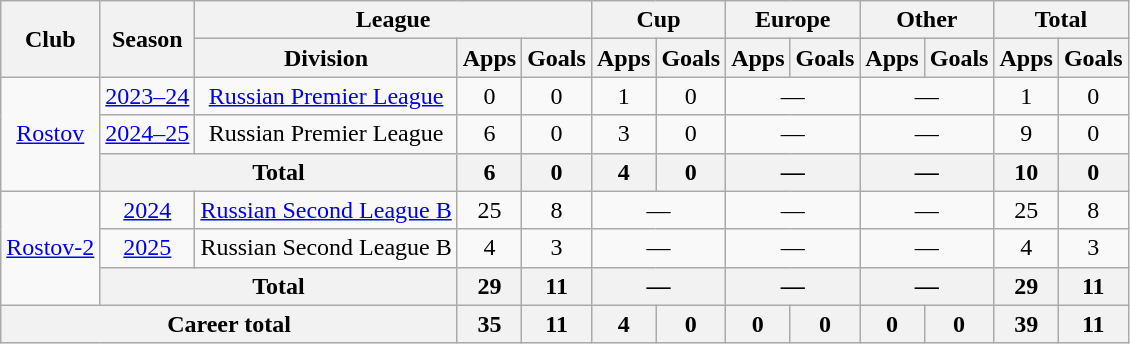<table class="wikitable" style="text-align: center;">
<tr>
<th rowspan="2">Club</th>
<th rowspan="2">Season</th>
<th colspan="3">League</th>
<th colspan="2">Cup</th>
<th colspan="2">Europe</th>
<th colspan="2">Other</th>
<th colspan="2">Total</th>
</tr>
<tr>
<th>Division</th>
<th>Apps</th>
<th>Goals</th>
<th>Apps</th>
<th>Goals</th>
<th>Apps</th>
<th>Goals</th>
<th>Apps</th>
<th>Goals</th>
<th>Apps</th>
<th>Goals</th>
</tr>
<tr>
<td rowspan="3"><a href='#'>Rostov</a></td>
<td><a href='#'>2023–24</a></td>
<td><a href='#'>Russian Premier League</a></td>
<td>0</td>
<td>0</td>
<td>1</td>
<td>0</td>
<td colspan="2">—</td>
<td colspan="2">—</td>
<td>1</td>
<td>0</td>
</tr>
<tr>
<td><a href='#'>2024–25</a></td>
<td>Russian Premier League</td>
<td>6</td>
<td>0</td>
<td>3</td>
<td>0</td>
<td colspan="2">—</td>
<td colspan="2">—</td>
<td>9</td>
<td>0</td>
</tr>
<tr>
<th colspan="2">Total</th>
<th>6</th>
<th>0</th>
<th>4</th>
<th>0</th>
<th colspan="2">—</th>
<th colspan="2">—</th>
<th>10</th>
<th>0</th>
</tr>
<tr>
<td rowspan="3"><a href='#'>Rostov-2</a></td>
<td><a href='#'>2024</a></td>
<td><a href='#'>Russian Second League B</a></td>
<td>25</td>
<td>8</td>
<td colspan="2">—</td>
<td colspan="2">—</td>
<td colspan="2">—</td>
<td>25</td>
<td>8</td>
</tr>
<tr>
<td><a href='#'>2025</a></td>
<td>Russian Second League B</td>
<td>4</td>
<td>3</td>
<td colspan="2">—</td>
<td colspan="2">—</td>
<td colspan="2">—</td>
<td>4</td>
<td>3</td>
</tr>
<tr>
<th colspan="2">Total</th>
<th>29</th>
<th>11</th>
<th colspan="2">—</th>
<th colspan="2">—</th>
<th colspan="2">—</th>
<th>29</th>
<th>11</th>
</tr>
<tr>
<th colspan="3">Career total</th>
<th>35</th>
<th>11</th>
<th>4</th>
<th>0</th>
<th>0</th>
<th>0</th>
<th>0</th>
<th>0</th>
<th>39</th>
<th>11</th>
</tr>
</table>
